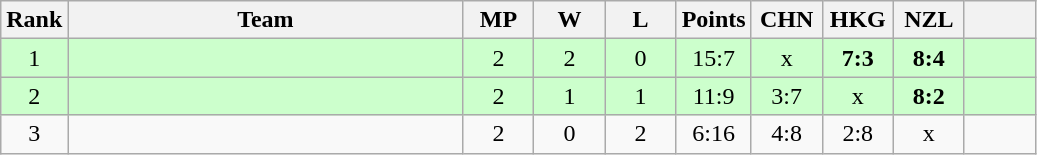<table class="wikitable" style="text-align:center">
<tr>
<th>Rank</th>
<th style="width:16em">Team</th>
<th style="width:2.5em">MP</th>
<th style="width:2.5em">W</th>
<th style="width:2.5em">L</th>
<th>Points</th>
<th style="width:2.5em">CHN</th>
<th style="width:2.5em">HKG</th>
<th style="width:2.5em">NZL</th>
<th style="width:2.5em"></th>
</tr>
<tr style="background:#cfc;">
<td>1</td>
<td style="text-align:left"></td>
<td>2</td>
<td>2</td>
<td>0</td>
<td>15:7</td>
<td>x</td>
<td><strong>7:3</strong></td>
<td><strong>8:4</strong></td>
<td></td>
</tr>
<tr style="background:#cfc;">
<td>2</td>
<td style="text-align:left"></td>
<td>2</td>
<td>1</td>
<td>1</td>
<td>11:9</td>
<td>3:7</td>
<td>x</td>
<td><strong>8:2</strong></td>
<td></td>
</tr>
<tr>
<td>3</td>
<td style="text-align:left"></td>
<td>2</td>
<td>0</td>
<td>2</td>
<td>6:16</td>
<td>4:8</td>
<td>2:8</td>
<td>x</td>
<td></td>
</tr>
</table>
